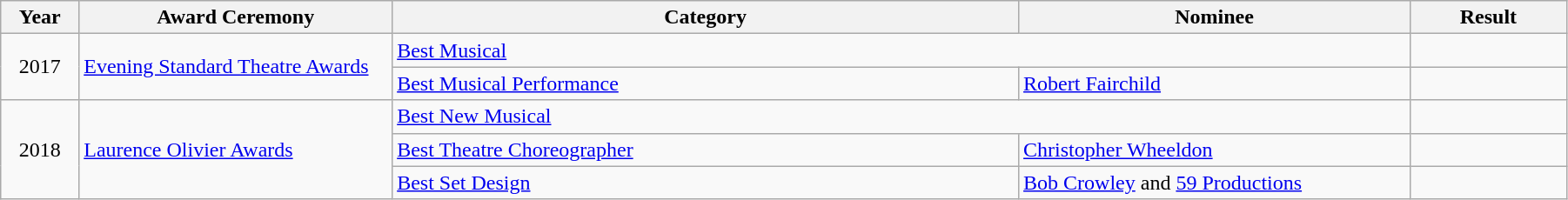<table class="wikitable" style="width:95%;">
<tr>
<th style="width:5%;">Year</th>
<th style="width:20%;">Award Ceremony</th>
<th style="width:40%;">Category</th>
<th style="width:25%;">Nominee</th>
<th style="width:10%;">Result</th>
</tr>
<tr>
<td rowspan="2" style="text-align:center;">2017</td>
<td rowspan="2"><a href='#'>Evening Standard Theatre Awards</a></td>
<td colspan="2"><a href='#'>Best Musical</a></td>
<td></td>
</tr>
<tr>
<td><a href='#'>Best Musical Performance</a></td>
<td><a href='#'>Robert Fairchild</a></td>
<td></td>
</tr>
<tr>
<td rowspan="3" style="text-align:center;">2018</td>
<td rowspan="3"><a href='#'>Laurence Olivier Awards</a></td>
<td colspan="2"><a href='#'>Best New Musical</a></td>
<td></td>
</tr>
<tr>
<td><a href='#'>Best Theatre Choreographer</a></td>
<td><a href='#'>Christopher Wheeldon</a></td>
<td></td>
</tr>
<tr>
<td><a href='#'>Best Set Design</a></td>
<td><a href='#'>Bob Crowley</a> and <a href='#'>59 Productions</a></td>
<td></td>
</tr>
</table>
